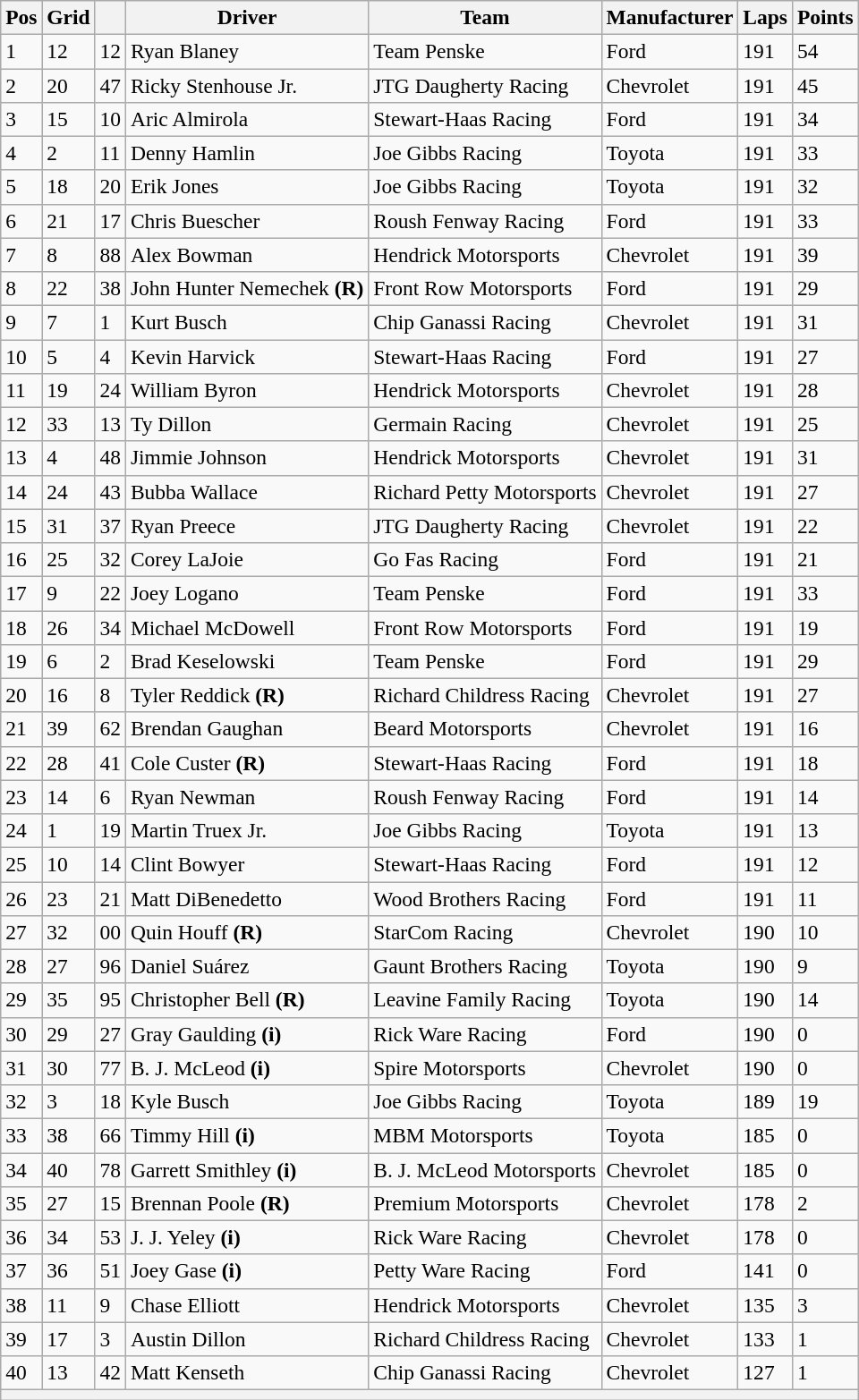<table class="wikitable" style="font-size:98%">
<tr>
<th>Pos</th>
<th>Grid</th>
<th></th>
<th>Driver</th>
<th>Team</th>
<th>Manufacturer</th>
<th>Laps</th>
<th>Points</th>
</tr>
<tr>
<td>1</td>
<td>12</td>
<td>12</td>
<td>Ryan Blaney</td>
<td>Team Penske</td>
<td>Ford</td>
<td>191</td>
<td>54</td>
</tr>
<tr>
<td>2</td>
<td>20</td>
<td>47</td>
<td>Ricky Stenhouse Jr.</td>
<td>JTG Daugherty Racing</td>
<td>Chevrolet</td>
<td>191</td>
<td>45</td>
</tr>
<tr>
<td>3</td>
<td>15</td>
<td>10</td>
<td>Aric Almirola</td>
<td>Stewart-Haas Racing</td>
<td>Ford</td>
<td>191</td>
<td>34</td>
</tr>
<tr>
<td>4</td>
<td>2</td>
<td>11</td>
<td>Denny Hamlin</td>
<td>Joe Gibbs Racing</td>
<td>Toyota</td>
<td>191</td>
<td>33</td>
</tr>
<tr>
<td>5</td>
<td>18</td>
<td>20</td>
<td>Erik Jones</td>
<td>Joe Gibbs Racing</td>
<td>Toyota</td>
<td>191</td>
<td>32</td>
</tr>
<tr>
<td>6</td>
<td>21</td>
<td>17</td>
<td>Chris Buescher</td>
<td>Roush Fenway Racing</td>
<td>Ford</td>
<td>191</td>
<td>33</td>
</tr>
<tr>
<td>7</td>
<td>8</td>
<td>88</td>
<td>Alex Bowman</td>
<td>Hendrick Motorsports</td>
<td>Chevrolet</td>
<td>191</td>
<td>39</td>
</tr>
<tr>
<td>8</td>
<td>22</td>
<td>38</td>
<td>John Hunter Nemechek <strong>(R)</strong></td>
<td>Front Row Motorsports</td>
<td>Ford</td>
<td>191</td>
<td>29</td>
</tr>
<tr>
<td>9</td>
<td>7</td>
<td>1</td>
<td>Kurt Busch</td>
<td>Chip Ganassi Racing</td>
<td>Chevrolet</td>
<td>191</td>
<td>31</td>
</tr>
<tr>
<td>10</td>
<td>5</td>
<td>4</td>
<td>Kevin Harvick</td>
<td>Stewart-Haas Racing</td>
<td>Ford</td>
<td>191</td>
<td>27</td>
</tr>
<tr>
<td>11</td>
<td>19</td>
<td>24</td>
<td>William Byron</td>
<td>Hendrick Motorsports</td>
<td>Chevrolet</td>
<td>191</td>
<td>28</td>
</tr>
<tr>
<td>12</td>
<td>33</td>
<td>13</td>
<td>Ty Dillon</td>
<td>Germain Racing</td>
<td>Chevrolet</td>
<td>191</td>
<td>25</td>
</tr>
<tr>
<td>13</td>
<td>4</td>
<td>48</td>
<td>Jimmie Johnson</td>
<td>Hendrick Motorsports</td>
<td>Chevrolet</td>
<td>191</td>
<td>31</td>
</tr>
<tr>
<td>14</td>
<td>24</td>
<td>43</td>
<td>Bubba Wallace</td>
<td>Richard Petty Motorsports</td>
<td>Chevrolet</td>
<td>191</td>
<td>27</td>
</tr>
<tr>
<td>15</td>
<td>31</td>
<td>37</td>
<td>Ryan Preece</td>
<td>JTG Daugherty Racing</td>
<td>Chevrolet</td>
<td>191</td>
<td>22</td>
</tr>
<tr>
<td>16</td>
<td>25</td>
<td>32</td>
<td>Corey LaJoie</td>
<td>Go Fas Racing</td>
<td>Ford</td>
<td>191</td>
<td>21</td>
</tr>
<tr>
<td>17</td>
<td>9</td>
<td>22</td>
<td>Joey Logano</td>
<td>Team Penske</td>
<td>Ford</td>
<td>191</td>
<td>33</td>
</tr>
<tr>
<td>18</td>
<td>26</td>
<td>34</td>
<td>Michael McDowell</td>
<td>Front Row Motorsports</td>
<td>Ford</td>
<td>191</td>
<td>19</td>
</tr>
<tr>
<td>19</td>
<td>6</td>
<td>2</td>
<td>Brad Keselowski</td>
<td>Team Penske</td>
<td>Ford</td>
<td>191</td>
<td>29</td>
</tr>
<tr>
<td>20</td>
<td>16</td>
<td>8</td>
<td>Tyler Reddick <strong>(R)</strong></td>
<td>Richard Childress Racing</td>
<td>Chevrolet</td>
<td>191</td>
<td>27</td>
</tr>
<tr>
<td>21</td>
<td>39</td>
<td>62</td>
<td>Brendan Gaughan</td>
<td>Beard Motorsports</td>
<td>Chevrolet</td>
<td>191</td>
<td>16</td>
</tr>
<tr>
<td>22</td>
<td>28</td>
<td>41</td>
<td>Cole Custer <strong>(R)</strong></td>
<td>Stewart-Haas Racing</td>
<td>Ford</td>
<td>191</td>
<td>18</td>
</tr>
<tr>
<td>23</td>
<td>14</td>
<td>6</td>
<td>Ryan Newman</td>
<td>Roush Fenway Racing</td>
<td>Ford</td>
<td>191</td>
<td>14</td>
</tr>
<tr>
<td>24</td>
<td>1</td>
<td>19</td>
<td>Martin Truex Jr.</td>
<td>Joe Gibbs Racing</td>
<td>Toyota</td>
<td>191</td>
<td>13</td>
</tr>
<tr>
<td>25</td>
<td>10</td>
<td>14</td>
<td>Clint Bowyer</td>
<td>Stewart-Haas Racing</td>
<td>Ford</td>
<td>191</td>
<td>12</td>
</tr>
<tr>
<td>26</td>
<td>23</td>
<td>21</td>
<td>Matt DiBenedetto</td>
<td>Wood Brothers Racing</td>
<td>Ford</td>
<td>191</td>
<td>11</td>
</tr>
<tr>
<td>27</td>
<td>32</td>
<td>00</td>
<td>Quin Houff <strong>(R)</strong></td>
<td>StarCom Racing</td>
<td>Chevrolet</td>
<td>190</td>
<td>10</td>
</tr>
<tr>
<td>28</td>
<td>27</td>
<td>96</td>
<td>Daniel Suárez</td>
<td>Gaunt Brothers Racing</td>
<td>Toyota</td>
<td>190</td>
<td>9</td>
</tr>
<tr>
<td>29</td>
<td>35</td>
<td>95</td>
<td>Christopher Bell <strong>(R)</strong></td>
<td>Leavine Family Racing</td>
<td>Toyota</td>
<td>190</td>
<td>14</td>
</tr>
<tr>
<td>30</td>
<td>29</td>
<td>27</td>
<td>Gray Gaulding <strong>(i)</strong></td>
<td>Rick Ware Racing</td>
<td>Ford</td>
<td>190</td>
<td>0</td>
</tr>
<tr>
<td>31</td>
<td>30</td>
<td>77</td>
<td>B. J. McLeod <strong>(i)</strong></td>
<td>Spire Motorsports</td>
<td>Chevrolet</td>
<td>190</td>
<td>0</td>
</tr>
<tr>
<td>32</td>
<td>3</td>
<td>18</td>
<td>Kyle Busch</td>
<td>Joe Gibbs Racing</td>
<td>Toyota</td>
<td>189</td>
<td>19</td>
</tr>
<tr>
<td>33</td>
<td>38</td>
<td>66</td>
<td>Timmy Hill <strong>(i)</strong></td>
<td>MBM Motorsports</td>
<td>Toyota</td>
<td>185</td>
<td>0</td>
</tr>
<tr>
<td>34</td>
<td>40</td>
<td>78</td>
<td>Garrett Smithley <strong>(i)</strong></td>
<td>B. J. McLeod Motorsports</td>
<td>Chevrolet</td>
<td>185</td>
<td>0</td>
</tr>
<tr>
<td>35</td>
<td>27</td>
<td>15</td>
<td>Brennan Poole <strong>(R)</strong></td>
<td>Premium Motorsports</td>
<td>Chevrolet</td>
<td>178</td>
<td>2</td>
</tr>
<tr>
<td>36</td>
<td>34</td>
<td>53</td>
<td>J. J. Yeley <strong>(i)</strong></td>
<td>Rick Ware Racing</td>
<td>Chevrolet</td>
<td>178</td>
<td>0</td>
</tr>
<tr>
<td>37</td>
<td>36</td>
<td>51</td>
<td>Joey Gase <strong>(i)</strong></td>
<td>Petty Ware Racing</td>
<td>Ford</td>
<td>141</td>
<td>0</td>
</tr>
<tr>
<td>38</td>
<td>11</td>
<td>9</td>
<td>Chase Elliott</td>
<td>Hendrick Motorsports</td>
<td>Chevrolet</td>
<td>135</td>
<td>3</td>
</tr>
<tr>
<td>39</td>
<td>17</td>
<td>3</td>
<td>Austin Dillon</td>
<td>Richard Childress Racing</td>
<td>Chevrolet</td>
<td>133</td>
<td>1</td>
</tr>
<tr>
<td>40</td>
<td>13</td>
<td>42</td>
<td>Matt Kenseth</td>
<td>Chip Ganassi Racing</td>
<td>Chevrolet</td>
<td>127</td>
<td>1</td>
</tr>
<tr>
<th colspan="8"></th>
</tr>
</table>
